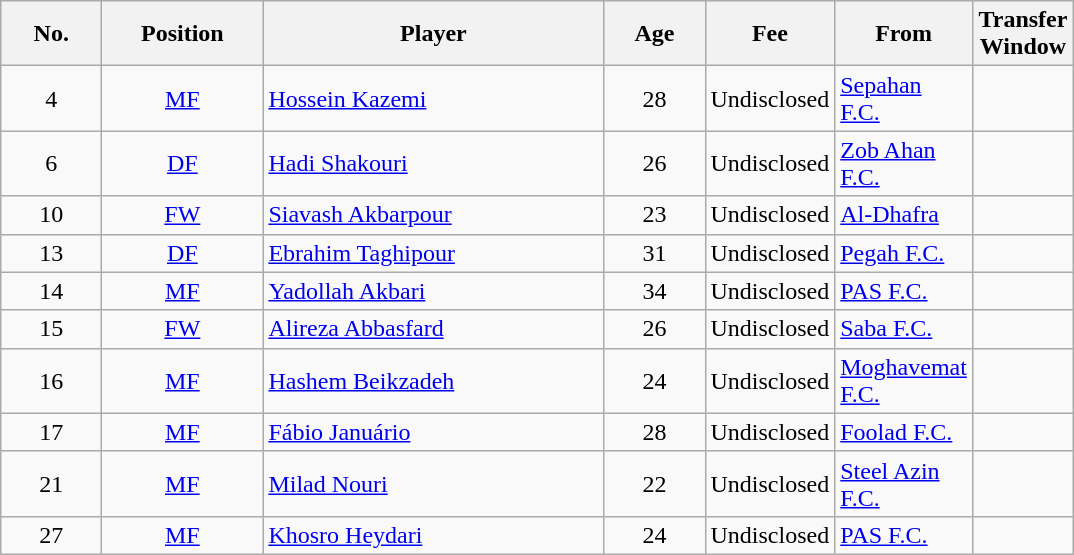<table class="wikitable sortable" style="text-align: center;">
<tr>
<th width=60>No.</th>
<th width=100>Position</th>
<th width=220>Player</th>
<th width=60>Age</th>
<th width=60>Fee</th>
<th width=60>From</th>
<th width=60>Transfer Window</th>
</tr>
<tr>
<td>4</td>
<td style="text-align:center"><a href='#'>MF</a></td>
<td style="text-align:left"> <a href='#'>Hossein Kazemi</a></td>
<td>28</td>
<td>Undisclosed</td>
<td style="text-align:left"> <a href='#'>Sepahan F.C.</a></td>
<td></td>
</tr>
<tr>
<td>6</td>
<td style="text-align:center"><a href='#'>DF</a></td>
<td style="text-align:left"> <a href='#'>Hadi Shakouri</a></td>
<td>26</td>
<td>Undisclosed</td>
<td style="text-align:left"> <a href='#'>Zob Ahan F.C.</a></td>
<td></td>
</tr>
<tr>
<td>10</td>
<td style="text-align:center"><a href='#'>FW</a></td>
<td style="text-align:left"> <a href='#'>Siavash Akbarpour</a></td>
<td>23</td>
<td>Undisclosed</td>
<td style="text-align:left"> <a href='#'>Al-Dhafra</a></td>
<td></td>
</tr>
<tr>
<td>13</td>
<td style="text-align:center"><a href='#'>DF</a></td>
<td style="text-align:left"> <a href='#'>Ebrahim Taghipour</a></td>
<td>31</td>
<td>Undisclosed</td>
<td style="text-align:left"> <a href='#'>Pegah F.C.</a></td>
<td></td>
</tr>
<tr>
<td>14</td>
<td style="text-align:center"><a href='#'>MF</a></td>
<td style="text-align:left"> <a href='#'>Yadollah Akbari</a></td>
<td>34</td>
<td>Undisclosed</td>
<td style="text-align:left"> <a href='#'>PAS F.C.</a></td>
<td></td>
</tr>
<tr>
<td>15</td>
<td style="text-align:center"><a href='#'>FW</a></td>
<td style="text-align:left"> <a href='#'>Alireza Abbasfard</a></td>
<td>26</td>
<td>Undisclosed</td>
<td style="text-align:left"> <a href='#'>Saba F.C.</a></td>
<td></td>
</tr>
<tr>
<td>16</td>
<td style="text-align:center"><a href='#'>MF</a></td>
<td style="text-align:left"> <a href='#'>Hashem Beikzadeh</a></td>
<td>24</td>
<td>Undisclosed</td>
<td style="text-align:left"> <a href='#'>Moghavemat F.C.</a></td>
<td></td>
</tr>
<tr>
<td>17</td>
<td style="text-align:center"><a href='#'>MF</a></td>
<td style="text-align:left"> <a href='#'>Fábio Januário</a></td>
<td>28</td>
<td>Undisclosed</td>
<td style="text-align:left"> <a href='#'>Foolad F.C.</a></td>
<td></td>
</tr>
<tr>
<td>21</td>
<td style="text-align:center"><a href='#'>MF</a></td>
<td style="text-align:left"> <a href='#'>Milad Nouri</a></td>
<td>22</td>
<td>Undisclosed</td>
<td style="text-align:left"> <a href='#'>Steel Azin F.C.</a></td>
<td></td>
</tr>
<tr>
<td>27</td>
<td style="text-align:center"><a href='#'>MF</a></td>
<td style="text-align:left"> <a href='#'>Khosro Heydari</a></td>
<td>24</td>
<td>Undisclosed</td>
<td style="text-align:left"> <a href='#'>PAS F.C.</a></td>
<td></td>
</tr>
</table>
